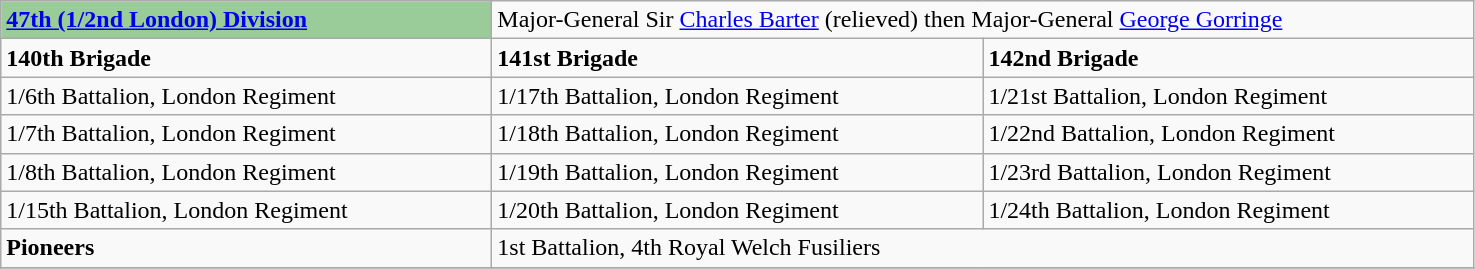<table class="wikitable">
<tr>
<td style="background:#99CC99"><strong><a href='#'>47th (1/2nd London) Division</a>  </strong></td>
<td colspan="2">Major-General Sir <a href='#'>Charles Barter</a> (relieved) then Major-General <a href='#'>George Gorringe</a></td>
</tr>
<tr>
<td width="320pt"><strong>140th Brigade</strong></td>
<td width="320pt"><strong>141st Brigade</strong></td>
<td width="320pt"><strong>142nd Brigade</strong></td>
</tr>
<tr>
<td>1/6th Battalion, London Regiment</td>
<td>1/17th Battalion, London Regiment</td>
<td>1/21st Battalion, London Regiment</td>
</tr>
<tr>
<td>1/7th Battalion, London Regiment</td>
<td>1/18th Battalion, London Regiment</td>
<td>1/22nd Battalion, London Regiment</td>
</tr>
<tr>
<td>1/8th Battalion, London Regiment</td>
<td>1/19th Battalion, London Regiment</td>
<td>1/23rd Battalion, London Regiment</td>
</tr>
<tr>
<td>1/15th Battalion, London Regiment</td>
<td>1/20th Battalion, London Regiment</td>
<td>1/24th Battalion, London Regiment</td>
</tr>
<tr>
<td><strong>Pioneers</strong></td>
<td colspan="2">1st Battalion, 4th Royal Welch Fusiliers</td>
</tr>
<tr>
</tr>
</table>
